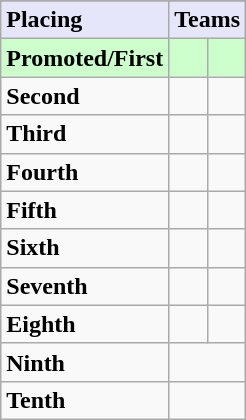<table class=wikitable>
<tr>
</tr>
<tr style="background: #E6E6FA;">
<td><strong>Placing</strong></td>
<td colspan="3" style="text-align:center"><strong>Teams</strong></td>
</tr>
<tr style="background: #ccffcc;">
<td><strong>Promoted/First</strong></td>
<td><strong></strong></td>
<td><strong></strong></td>
</tr>
<tr>
<td><strong>Second</strong></td>
<td></td>
<td></td>
</tr>
<tr>
<td><strong>Third</strong></td>
<td></td>
<td></td>
</tr>
<tr>
<td><strong>Fourth</strong></td>
<td></td>
<td></td>
</tr>
<tr>
<td><strong>Fifth</strong></td>
<td></td>
<td></td>
</tr>
<tr>
<td><strong>Sixth</strong></td>
<td></td>
<td></td>
</tr>
<tr>
<td><strong>Seventh</strong></td>
<td></td>
<td></td>
</tr>
<tr>
<td><strong>Eighth</strong></td>
<td></td>
<td></td>
</tr>
<tr>
<td><strong>Ninth</strong></td>
<td colspan=2></td>
</tr>
<tr>
<td><strong>Tenth</strong></td>
<td colspan=2></td>
</tr>
</table>
